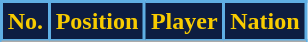<table class="wikitable sortable">
<tr>
<th style="background:#0D1D41; color:#F8CC00; border:2px solid #5FAFE4;" scope="col">No.</th>
<th style="background:#0D1D41; color:#F8CC00; border:2px solid #5FAFE4;" scope="col">Position</th>
<th style="background:#0D1D41; color:#F8CC00; border:2px solid #5FAFE4;" scope="col">Player</th>
<th style="background:#0D1D41; color:#F8CC00; border:2px solid #5FAFE4;" scope="col">Nation</th>
</tr>
<tr>
</tr>
</table>
